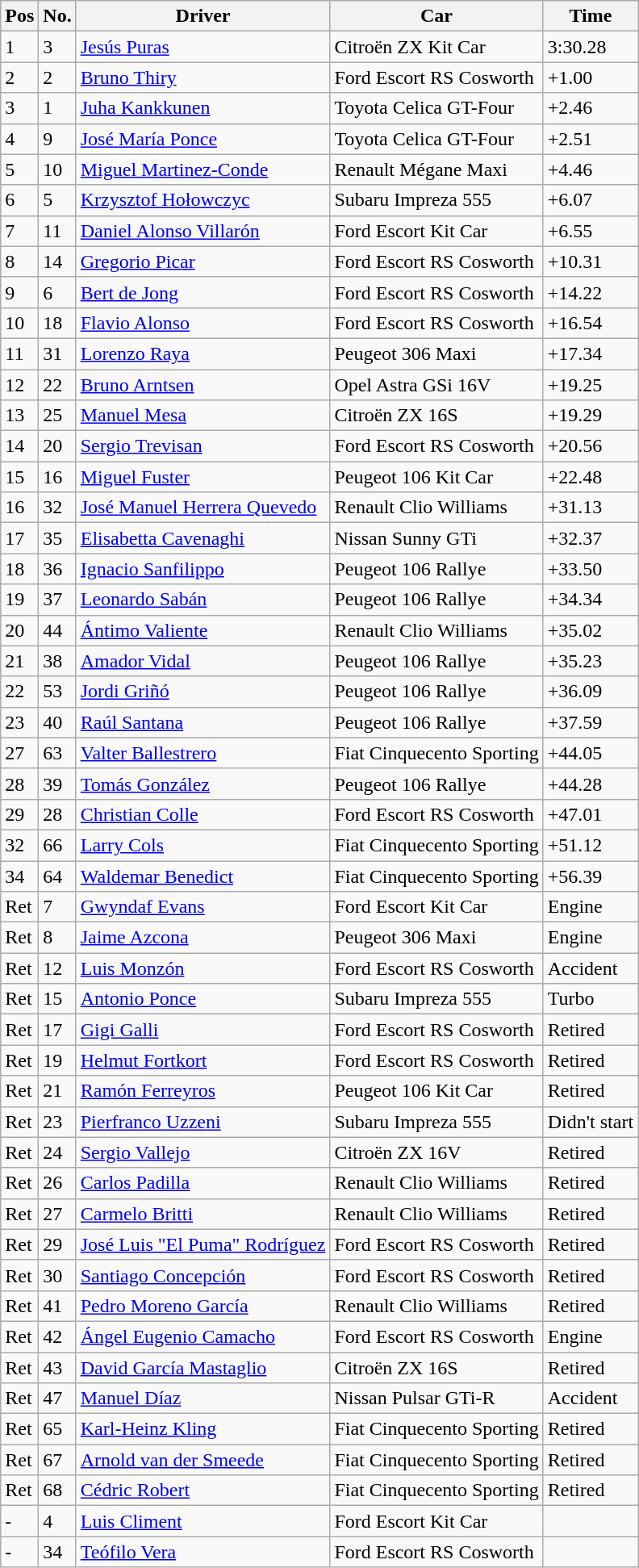<table class="wikitable sortable">
<tr>
<th>Pos</th>
<th>No.</th>
<th>Driver</th>
<th>Car</th>
<th>Time</th>
</tr>
<tr>
<td>1</td>
<td>3</td>
<td> <a href='#'>Jesús Puras</a></td>
<td>Citroën ZX Kit Car</td>
<td>3:30.28</td>
</tr>
<tr>
<td>2</td>
<td>2</td>
<td> <a href='#'>Bruno Thiry</a></td>
<td>Ford Escort RS Cosworth</td>
<td>+1.00</td>
</tr>
<tr>
<td>3</td>
<td>1</td>
<td> <a href='#'>Juha Kankkunen</a></td>
<td>Toyota Celica GT-Four</td>
<td>+2.46</td>
</tr>
<tr>
<td>4</td>
<td>9</td>
<td> <a href='#'>José María Ponce</a></td>
<td>Toyota Celica GT-Four</td>
<td>+2.51</td>
</tr>
<tr>
<td>5</td>
<td>10</td>
<td> <a href='#'>Miguel Martinez-Conde</a></td>
<td>Renault Mégane Maxi</td>
<td>+4.46</td>
</tr>
<tr>
<td>6</td>
<td>5</td>
<td> <a href='#'>Krzysztof Hołowczyc</a></td>
<td>Subaru Impreza 555</td>
<td>+6.07</td>
</tr>
<tr>
<td>7</td>
<td>11</td>
<td> <a href='#'>Daniel Alonso Villarón</a></td>
<td>Ford Escort Kit Car</td>
<td>+6.55</td>
</tr>
<tr>
<td>8</td>
<td>14</td>
<td> <a href='#'>Gregorio Picar</a></td>
<td>Ford Escort RS Cosworth</td>
<td>+10.31</td>
</tr>
<tr>
<td>9</td>
<td>6</td>
<td> <a href='#'>Bert de Jong</a></td>
<td>Ford Escort RS Cosworth</td>
<td>+14.22</td>
</tr>
<tr>
<td>10</td>
<td>18</td>
<td> <a href='#'>Flavio Alonso</a></td>
<td>Ford Escort RS Cosworth</td>
<td>+16.54</td>
</tr>
<tr>
<td>11</td>
<td>31</td>
<td> <a href='#'>Lorenzo Raya</a></td>
<td>Peugeot 306 Maxi</td>
<td>+17.34</td>
</tr>
<tr>
<td>12</td>
<td>22</td>
<td> <a href='#'>Bruno Arntsen</a></td>
<td>Opel Astra GSi 16V</td>
<td>+19.25</td>
</tr>
<tr>
<td>13</td>
<td>25</td>
<td> <a href='#'>Manuel Mesa</a></td>
<td>Citroën ZX 16S</td>
<td>+19.29</td>
</tr>
<tr>
<td>14</td>
<td>20</td>
<td> <a href='#'>Sergio Trevisan</a></td>
<td>Ford Escort RS Cosworth</td>
<td>+20.56</td>
</tr>
<tr>
<td>15</td>
<td>16</td>
<td> <a href='#'>Miguel Fuster</a></td>
<td>Peugeot 106 Kit Car</td>
<td>+22.48</td>
</tr>
<tr>
<td>16</td>
<td>32</td>
<td> <a href='#'>José Manuel Herrera Quevedo</a></td>
<td>Renault Clio Williams</td>
<td>+31.13</td>
</tr>
<tr>
<td>17</td>
<td>35</td>
<td> <a href='#'>Elisabetta Cavenaghi</a></td>
<td>Nissan Sunny GTi</td>
<td>+32.37</td>
</tr>
<tr>
<td>18</td>
<td>36</td>
<td> <a href='#'>Ignacio Sanfilippo</a></td>
<td>Peugeot 106 Rallye</td>
<td>+33.50</td>
</tr>
<tr>
<td>19</td>
<td>37</td>
<td> <a href='#'>Leonardo Sabán</a></td>
<td>Peugeot 106 Rallye</td>
<td>+34.34</td>
</tr>
<tr>
<td>20</td>
<td>44</td>
<td> <a href='#'>Ántimo Valiente</a></td>
<td>Renault Clio Williams</td>
<td>+35.02</td>
</tr>
<tr>
<td>21</td>
<td>38</td>
<td> <a href='#'>Amador Vidal</a></td>
<td>Peugeot 106 Rallye</td>
<td>+35.23</td>
</tr>
<tr>
<td>22</td>
<td>53</td>
<td> <a href='#'>Jordi Griñó</a></td>
<td>Peugeot 106 Rallye</td>
<td>+36.09</td>
</tr>
<tr>
<td>23</td>
<td>40</td>
<td> <a href='#'>Raúl Santana</a></td>
<td>Peugeot 106 Rallye</td>
<td>+37.59</td>
</tr>
<tr>
<td>27</td>
<td>63</td>
<td> <a href='#'>Valter Ballestrero</a></td>
<td>Fiat Cinquecento Sporting</td>
<td>+44.05</td>
</tr>
<tr>
<td>28</td>
<td>39</td>
<td> <a href='#'>Tomás González</a></td>
<td>Peugeot 106 Rallye</td>
<td>+44.28</td>
</tr>
<tr>
<td>29</td>
<td>28</td>
<td> <a href='#'>Christian Colle</a></td>
<td>Ford Escort RS Cosworth</td>
<td>+47.01</td>
</tr>
<tr>
<td>32</td>
<td>66</td>
<td> <a href='#'>Larry Cols</a></td>
<td>Fiat Cinquecento Sporting</td>
<td>+51.12</td>
</tr>
<tr>
<td>34</td>
<td>64</td>
<td> <a href='#'>Waldemar Benedict</a></td>
<td>Fiat Cinquecento Sporting</td>
<td>+56.39</td>
</tr>
<tr>
<td>Ret</td>
<td>7</td>
<td> <a href='#'>Gwyndaf Evans</a></td>
<td>Ford Escort Kit Car</td>
<td>Engine</td>
</tr>
<tr>
<td>Ret</td>
<td>8</td>
<td> <a href='#'>Jaime Azcona</a></td>
<td>Peugeot 306 Maxi</td>
<td>Engine</td>
</tr>
<tr>
<td>Ret</td>
<td>12</td>
<td> <a href='#'>Luis Monzón</a></td>
<td>Ford Escort RS Cosworth</td>
<td>Accident</td>
</tr>
<tr>
<td>Ret</td>
<td>15</td>
<td> <a href='#'>Antonio Ponce</a></td>
<td>Subaru Impreza 555</td>
<td>Turbo</td>
</tr>
<tr>
<td>Ret</td>
<td>17</td>
<td> <a href='#'>Gigi Galli</a></td>
<td>Ford Escort RS Cosworth</td>
<td>Retired</td>
</tr>
<tr>
<td>Ret</td>
<td>19</td>
<td> <a href='#'>Helmut Fortkort</a></td>
<td>Ford Escort RS Cosworth</td>
<td>Retired</td>
</tr>
<tr>
<td>Ret</td>
<td>21</td>
<td> <a href='#'>Ramón Ferreyros</a></td>
<td>Peugeot 106 Kit Car</td>
<td>Retired</td>
</tr>
<tr>
<td>Ret</td>
<td>23</td>
<td> <a href='#'>Pierfranco Uzzeni</a></td>
<td>Subaru Impreza 555</td>
<td>Didn't start</td>
</tr>
<tr>
<td>Ret</td>
<td>24</td>
<td> <a href='#'>Sergio Vallejo</a></td>
<td>Citroën ZX 16V</td>
<td>Retired</td>
</tr>
<tr>
<td>Ret</td>
<td>26</td>
<td> <a href='#'>Carlos Padilla</a></td>
<td>Renault Clio Williams</td>
<td>Retired</td>
</tr>
<tr>
<td>Ret</td>
<td>27</td>
<td> <a href='#'>Carmelo Britti</a></td>
<td>Renault Clio Williams</td>
<td>Retired</td>
</tr>
<tr>
<td>Ret</td>
<td>29</td>
<td> <a href='#'>José Luis "El Puma" Rodríguez</a></td>
<td>Ford Escort RS Cosworth</td>
<td>Retired</td>
</tr>
<tr>
<td>Ret</td>
<td>30</td>
<td> <a href='#'>Santiago Concepción</a></td>
<td>Ford Escort RS Cosworth</td>
<td>Retired</td>
</tr>
<tr>
<td>Ret</td>
<td>41</td>
<td> <a href='#'>Pedro Moreno García</a></td>
<td>Renault Clio Williams</td>
<td>Retired</td>
</tr>
<tr>
<td>Ret</td>
<td>42</td>
<td> <a href='#'>Ángel Eugenio Camacho</a></td>
<td>Ford Escort RS Cosworth</td>
<td>Engine</td>
</tr>
<tr>
<td>Ret</td>
<td>43</td>
<td> <a href='#'>David García Mastaglio</a></td>
<td>Citroën ZX 16S</td>
<td>Retired</td>
</tr>
<tr>
<td>Ret</td>
<td>47</td>
<td> <a href='#'>Manuel Díaz</a></td>
<td>Nissan Pulsar GTi-R</td>
<td>Accident</td>
</tr>
<tr>
<td>Ret</td>
<td>65</td>
<td> <a href='#'>Karl-Heinz Kling</a></td>
<td>Fiat Cinquecento Sporting</td>
<td>Retired</td>
</tr>
<tr>
<td>Ret</td>
<td>67</td>
<td> <a href='#'>Arnold van der Smeede</a></td>
<td>Fiat Cinquecento Sporting</td>
<td>Retired</td>
</tr>
<tr>
<td>Ret</td>
<td>68</td>
<td> <a href='#'>Cédric Robert</a></td>
<td>Fiat Cinquecento Sporting</td>
<td>Retired</td>
</tr>
<tr>
<td>-</td>
<td>4</td>
<td> <a href='#'>Luis Climent</a></td>
<td>Ford Escort Kit Car</td>
<td></td>
</tr>
<tr>
<td>-</td>
<td>34</td>
<td> <a href='#'>Teófilo Vera</a></td>
<td>Ford Escort RS Cosworth</td>
<td></td>
</tr>
</table>
